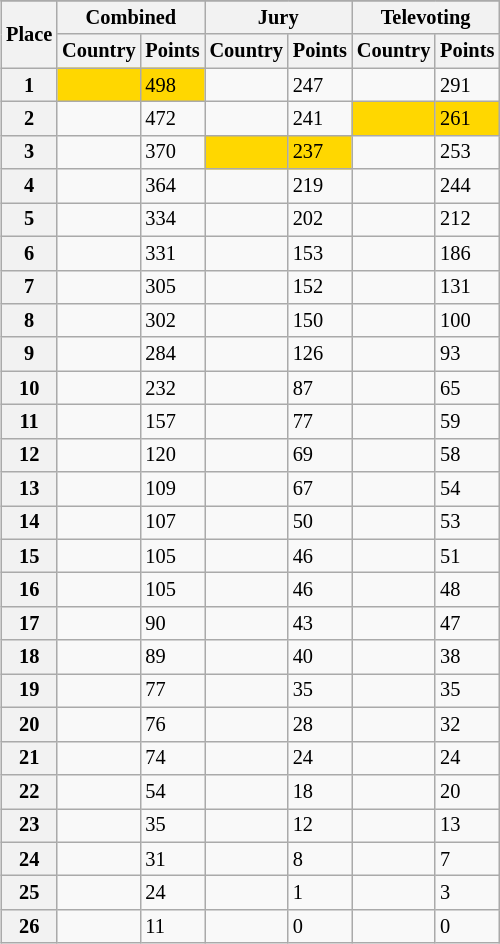<table class="wikitable collapsible plainrowheaders" style="float:right; margin:10px; font-size:85%;">
<tr>
</tr>
<tr>
<th scope="col" rowspan="2">Place</th>
<th scope="col" colspan="2">Combined</th>
<th scope="col" colspan="2">Jury</th>
<th scope="col" colspan="2">Televoting</th>
</tr>
<tr>
<th scope="col">Country</th>
<th scope="col">Points</th>
<th scope="col">Country</th>
<th scope="col">Points</th>
<th scope="col">Country</th>
<th scope="col">Points</th>
</tr>
<tr>
<th scope="row" style="text-align:center">1</th>
<td bgcolor="gold"></td>
<td bgcolor="gold">498</td>
<td></td>
<td>247</td>
<td></td>
<td>291</td>
</tr>
<tr>
<th scope="row" style="text-align:center">2</th>
<td></td>
<td>472</td>
<td></td>
<td>241</td>
<td bgcolor="gold"></td>
<td bgcolor="gold">261</td>
</tr>
<tr>
<th scope="row" style="text-align:center">3</th>
<td></td>
<td>370</td>
<td bgcolor="gold"></td>
<td bgcolor="gold">237</td>
<td></td>
<td>253</td>
</tr>
<tr>
<th scope="row" style="text-align:center">4</th>
<td></td>
<td>364</td>
<td></td>
<td>219</td>
<td></td>
<td>244</td>
</tr>
<tr>
<th scope="row" style="text-align:center">5</th>
<td></td>
<td>334</td>
<td></td>
<td>202</td>
<td></td>
<td>212</td>
</tr>
<tr>
<th scope="row" style="text-align:center">6</th>
<td></td>
<td>331</td>
<td></td>
<td>153</td>
<td></td>
<td>186</td>
</tr>
<tr>
<th scope="row" style="text-align:center">7</th>
<td></td>
<td>305</td>
<td></td>
<td>152</td>
<td></td>
<td>131</td>
</tr>
<tr>
<th scope="row" style="text-align:center">8</th>
<td></td>
<td>302</td>
<td></td>
<td>150</td>
<td></td>
<td>100</td>
</tr>
<tr>
<th scope="row" style="text-align:center">9</th>
<td></td>
<td>284</td>
<td></td>
<td>126</td>
<td></td>
<td>93</td>
</tr>
<tr>
<th scope="row" style="text-align:center">10</th>
<td></td>
<td>232</td>
<td></td>
<td>87</td>
<td></td>
<td>65</td>
</tr>
<tr>
<th scope="row" style="text-align:center">11</th>
<td></td>
<td>157</td>
<td></td>
<td>77</td>
<td></td>
<td>59</td>
</tr>
<tr>
<th scope="row" style="text-align:center">12</th>
<td></td>
<td>120</td>
<td></td>
<td>69</td>
<td></td>
<td>58</td>
</tr>
<tr>
<th scope="row" style="text-align:center">13</th>
<td></td>
<td>109</td>
<td></td>
<td>67</td>
<td></td>
<td>54</td>
</tr>
<tr>
<th scope="row" style="text-align:center">14</th>
<td></td>
<td>107</td>
<td></td>
<td>50</td>
<td></td>
<td>53</td>
</tr>
<tr>
<th scope="row" style="text-align:center">15</th>
<td></td>
<td data-sort-value="105.1">105</td>
<td></td>
<td>46</td>
<td></td>
<td>51</td>
</tr>
<tr>
<th scope="row" style="text-align:center">16</th>
<td></td>
<td>105</td>
<td></td>
<td>46</td>
<td></td>
<td>48</td>
</tr>
<tr>
<th scope="row" style="text-align:center">17</th>
<td></td>
<td>90</td>
<td></td>
<td>43</td>
<td></td>
<td>47</td>
</tr>
<tr>
<th scope="row" style="text-align:center">18</th>
<td></td>
<td>89</td>
<td></td>
<td>40</td>
<td></td>
<td>38</td>
</tr>
<tr>
<th scope="row" style="text-align:center">19</th>
<td></td>
<td>77</td>
<td></td>
<td>35</td>
<td></td>
<td>35</td>
</tr>
<tr>
<th scope="row" style="text-align:center">20</th>
<td></td>
<td>76</td>
<td></td>
<td>28</td>
<td></td>
<td>32</td>
</tr>
<tr>
<th scope="row" style="text-align:center">21</th>
<td></td>
<td>74</td>
<td></td>
<td>24</td>
<td></td>
<td>24</td>
</tr>
<tr>
<th scope="row" style="text-align:center">22</th>
<td></td>
<td>54</td>
<td></td>
<td>18</td>
<td></td>
<td>20</td>
</tr>
<tr>
<th scope="row" style="text-align:center">23</th>
<td></td>
<td>35</td>
<td></td>
<td>12</td>
<td></td>
<td>13</td>
</tr>
<tr>
<th scope="row" style="text-align:center">24</th>
<td></td>
<td>31</td>
<td></td>
<td>8</td>
<td></td>
<td>7</td>
</tr>
<tr>
<th scope="row" style="text-align:center">25</th>
<td></td>
<td>24</td>
<td></td>
<td>1</td>
<td></td>
<td>3</td>
</tr>
<tr>
<th scope="row" style="text-align:center">26</th>
<td></td>
<td>11</td>
<td></td>
<td>0</td>
<td></td>
<td>0</td>
</tr>
</table>
